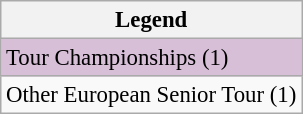<table class="wikitable" style="font-size:95%;">
<tr>
<th>Legend</th>
</tr>
<tr style="background:thistle;">
<td>Tour Championships (1)</td>
</tr>
<tr>
<td>Other European Senior Tour (1)</td>
</tr>
</table>
